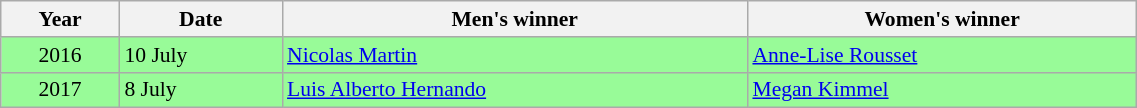<table class="wikitable" width=60% style="font-size:90%; text-align:left;">
<tr>
<th>Year</th>
<th>Date</th>
<th>Men's winner</th>
<th>Women's winner</th>
</tr>
<tr bgcolor=palegreen>
<td align=center>2016</td>
<td>10 July</td>
<td> <a href='#'>Nicolas Martin</a></td>
<td> <a href='#'>Anne-Lise Rousset</a></td>
</tr>
<tr bgcolor=palegreen>
<td align=center>2017</td>
<td>8 July</td>
<td> <a href='#'>Luis Alberto Hernando</a></td>
<td> <a href='#'>Megan Kimmel</a></td>
</tr>
</table>
